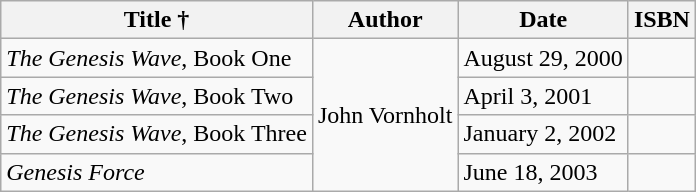<table class="wikitable">
<tr>
<th>Title †</th>
<th>Author</th>
<th>Date</th>
<th>ISBN</th>
</tr>
<tr>
<td><em>The Genesis Wave</em>, Book One</td>
<td rowspan="4">John Vornholt</td>
<td>August 29, 2000</td>
<td></td>
</tr>
<tr>
<td><em>The Genesis Wave</em>, Book Two</td>
<td>April 3, 2001</td>
<td></td>
</tr>
<tr>
<td><em>The Genesis Wave</em>, Book Three</td>
<td>January 2, 2002</td>
<td></td>
</tr>
<tr>
<td><em>Genesis Force</em></td>
<td>June 18, 2003</td>
<td></td>
</tr>
</table>
